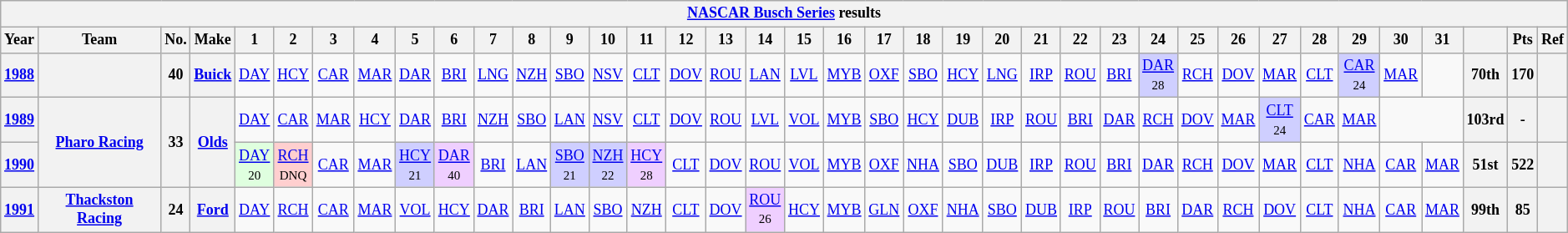<table class="wikitable" style="text-align:center; font-size:75%">
<tr>
<th colspan=42><a href='#'>NASCAR Busch Series</a> results</th>
</tr>
<tr>
<th>Year</th>
<th>Team</th>
<th>No.</th>
<th>Make</th>
<th>1</th>
<th>2</th>
<th>3</th>
<th>4</th>
<th>5</th>
<th>6</th>
<th>7</th>
<th>8</th>
<th>9</th>
<th>10</th>
<th>11</th>
<th>12</th>
<th>13</th>
<th>14</th>
<th>15</th>
<th>16</th>
<th>17</th>
<th>18</th>
<th>19</th>
<th>20</th>
<th>21</th>
<th>22</th>
<th>23</th>
<th>24</th>
<th>25</th>
<th>26</th>
<th>27</th>
<th>28</th>
<th>29</th>
<th>30</th>
<th>31</th>
<th></th>
<th>Pts</th>
<th>Ref</th>
</tr>
<tr>
<th><a href='#'>1988</a></th>
<th></th>
<th>40</th>
<th><a href='#'>Buick</a></th>
<td><a href='#'>DAY</a></td>
<td><a href='#'>HCY</a></td>
<td><a href='#'>CAR</a></td>
<td><a href='#'>MAR</a></td>
<td><a href='#'>DAR</a></td>
<td><a href='#'>BRI</a></td>
<td><a href='#'>LNG</a></td>
<td><a href='#'>NZH</a></td>
<td><a href='#'>SBO</a></td>
<td><a href='#'>NSV</a></td>
<td><a href='#'>CLT</a></td>
<td><a href='#'>DOV</a></td>
<td><a href='#'>ROU</a></td>
<td><a href='#'>LAN</a></td>
<td><a href='#'>LVL</a></td>
<td><a href='#'>MYB</a></td>
<td><a href='#'>OXF</a></td>
<td><a href='#'>SBO</a></td>
<td><a href='#'>HCY</a></td>
<td><a href='#'>LNG</a></td>
<td><a href='#'>IRP</a></td>
<td><a href='#'>ROU</a></td>
<td><a href='#'>BRI</a></td>
<td style="background:#CFCFFF;"><a href='#'>DAR</a><br><small>28</small></td>
<td><a href='#'>RCH</a></td>
<td><a href='#'>DOV</a></td>
<td><a href='#'>MAR</a></td>
<td><a href='#'>CLT</a></td>
<td style="background:#CFCFFF;"><a href='#'>CAR</a><br><small>24</small></td>
<td><a href='#'>MAR</a></td>
<td></td>
<th>70th</th>
<th>170</th>
<th></th>
</tr>
<tr>
<th><a href='#'>1989</a></th>
<th rowspan=2><a href='#'>Pharo Racing</a></th>
<th rowspan=2>33</th>
<th rowspan=2><a href='#'>Olds</a></th>
<td><a href='#'>DAY</a></td>
<td><a href='#'>CAR</a></td>
<td><a href='#'>MAR</a></td>
<td><a href='#'>HCY</a></td>
<td><a href='#'>DAR</a></td>
<td><a href='#'>BRI</a></td>
<td><a href='#'>NZH</a></td>
<td><a href='#'>SBO</a></td>
<td><a href='#'>LAN</a></td>
<td><a href='#'>NSV</a></td>
<td><a href='#'>CLT</a></td>
<td><a href='#'>DOV</a></td>
<td><a href='#'>ROU</a></td>
<td><a href='#'>LVL</a></td>
<td><a href='#'>VOL</a></td>
<td><a href='#'>MYB</a></td>
<td><a href='#'>SBO</a></td>
<td><a href='#'>HCY</a></td>
<td><a href='#'>DUB</a></td>
<td><a href='#'>IRP</a></td>
<td><a href='#'>ROU</a></td>
<td><a href='#'>BRI</a></td>
<td><a href='#'>DAR</a></td>
<td><a href='#'>RCH</a></td>
<td><a href='#'>DOV</a></td>
<td><a href='#'>MAR</a></td>
<td style="background:#CFCFFF;"><a href='#'>CLT</a><br><small>24</small></td>
<td><a href='#'>CAR</a></td>
<td><a href='#'>MAR</a></td>
<td colspan=2></td>
<th>103rd</th>
<th>-</th>
<th></th>
</tr>
<tr>
<th><a href='#'>1990</a></th>
<td style="background:#DFFFDF;"><a href='#'>DAY</a><br><small>20</small></td>
<td style="background:#FFCFCF;"><a href='#'>RCH</a><br><small>DNQ</small></td>
<td><a href='#'>CAR</a></td>
<td><a href='#'>MAR</a></td>
<td style="background:#CFCFFF;"><a href='#'>HCY</a><br><small>21</small></td>
<td style="background:#EFCFFF;"><a href='#'>DAR</a><br><small>40</small></td>
<td><a href='#'>BRI</a></td>
<td><a href='#'>LAN</a></td>
<td style="background:#CFCFFF;"><a href='#'>SBO</a><br><small>21</small></td>
<td style="background:#CFCFFF;"><a href='#'>NZH</a><br><small>22</small></td>
<td style="background:#EFCFFF;"><a href='#'>HCY</a><br><small>28</small></td>
<td><a href='#'>CLT</a></td>
<td><a href='#'>DOV</a></td>
<td><a href='#'>ROU</a></td>
<td><a href='#'>VOL</a></td>
<td><a href='#'>MYB</a></td>
<td><a href='#'>OXF</a></td>
<td><a href='#'>NHA</a></td>
<td><a href='#'>SBO</a></td>
<td><a href='#'>DUB</a></td>
<td><a href='#'>IRP</a></td>
<td><a href='#'>ROU</a></td>
<td><a href='#'>BRI</a></td>
<td><a href='#'>DAR</a></td>
<td><a href='#'>RCH</a></td>
<td><a href='#'>DOV</a></td>
<td><a href='#'>MAR</a></td>
<td><a href='#'>CLT</a></td>
<td><a href='#'>NHA</a></td>
<td><a href='#'>CAR</a></td>
<td><a href='#'>MAR</a></td>
<th>51st</th>
<th>522</th>
<th></th>
</tr>
<tr>
<th><a href='#'>1991</a></th>
<th><a href='#'>Thackston Racing</a></th>
<th>24</th>
<th><a href='#'>Ford</a></th>
<td><a href='#'>DAY</a></td>
<td><a href='#'>RCH</a></td>
<td><a href='#'>CAR</a></td>
<td><a href='#'>MAR</a></td>
<td><a href='#'>VOL</a></td>
<td><a href='#'>HCY</a></td>
<td><a href='#'>DAR</a></td>
<td><a href='#'>BRI</a></td>
<td><a href='#'>LAN</a></td>
<td><a href='#'>SBO</a></td>
<td><a href='#'>NZH</a></td>
<td><a href='#'>CLT</a></td>
<td><a href='#'>DOV</a></td>
<td style="background:#EFCFFF;"><a href='#'>ROU</a><br><small>26</small></td>
<td><a href='#'>HCY</a></td>
<td><a href='#'>MYB</a></td>
<td><a href='#'>GLN</a></td>
<td><a href='#'>OXF</a></td>
<td><a href='#'>NHA</a></td>
<td><a href='#'>SBO</a></td>
<td><a href='#'>DUB</a></td>
<td><a href='#'>IRP</a></td>
<td><a href='#'>ROU</a></td>
<td><a href='#'>BRI</a></td>
<td><a href='#'>DAR</a></td>
<td><a href='#'>RCH</a></td>
<td><a href='#'>DOV</a></td>
<td><a href='#'>CLT</a></td>
<td><a href='#'>NHA</a></td>
<td><a href='#'>CAR</a></td>
<td><a href='#'>MAR</a></td>
<th>99th</th>
<th>85</th>
<th></th>
</tr>
</table>
